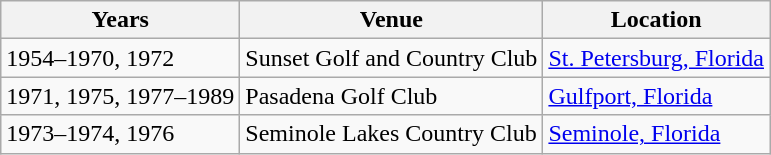<table class=wikitable>
<tr>
<th>Years</th>
<th>Venue</th>
<th>Location</th>
</tr>
<tr>
<td>1954–1970, 1972</td>
<td>Sunset Golf and Country Club</td>
<td><a href='#'>St. Petersburg, Florida</a></td>
</tr>
<tr>
<td>1971, 1975, 1977–1989</td>
<td>Pasadena Golf Club</td>
<td><a href='#'>Gulfport, Florida</a></td>
</tr>
<tr>
<td>1973–1974, 1976</td>
<td>Seminole Lakes Country Club</td>
<td><a href='#'>Seminole, Florida</a></td>
</tr>
</table>
